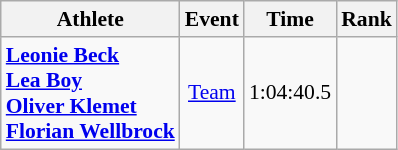<table class="wikitable" style="font-size:90%">
<tr>
<th>Athlete</th>
<th>Event</th>
<th>Time</th>
<th>Rank</th>
</tr>
<tr align="center">
<td align="left"><strong><a href='#'>Leonie Beck</a><br><a href='#'>Lea Boy</a><br><a href='#'>Oliver Klemet</a><br><a href='#'>Florian Wellbrock</a></strong></td>
<td><a href='#'>Team</a></td>
<td>1:04:40.5</td>
<td></td>
</tr>
</table>
